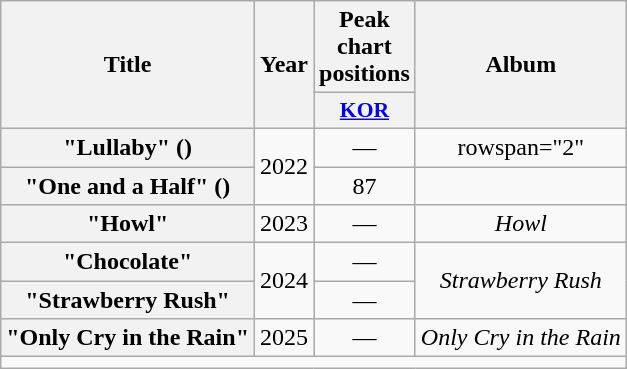<table class="wikitable plainrowheaders" style="text-align:center">
<tr>
<th scope="col" rowspan="2">Title</th>
<th scope="col" rowspan="2">Year</th>
<th scope="col" colspan="1">Peak chart positions</th>
<th scope="col" rowspan="2">Album</th>
</tr>
<tr>
<th scope="col" style="width:4em;font-size:90%"><a href='#'>KOR</a><br></th>
</tr>
<tr>
<th scope="row">"Lullaby" () <br></th>
<td rowspan="2">2022</td>
<td>—</td>
<td>rowspan="2" </td>
</tr>
<tr>
<th scope="row">"One and a Half" ()</th>
<td>87</td>
</tr>
<tr>
<th scope="row">"Howl"</th>
<td>2023</td>
<td>—</td>
<td><em>Howl</em></td>
</tr>
<tr>
<th scope="row">"Chocolate"</th>
<td rowspan="2">2024</td>
<td>—</td>
<td rowspan="2"><em>Strawberry Rush</em></td>
</tr>
<tr>
<th scope="row">"Strawberry Rush"</th>
<td>—</td>
</tr>
<tr>
<th scope="row">"Only Cry in the Rain"</th>
<td>2025</td>
<td>—</td>
<td><em>Only Cry in the Rain</em></td>
</tr>
<tr>
<td colspan="5"></td>
</tr>
</table>
